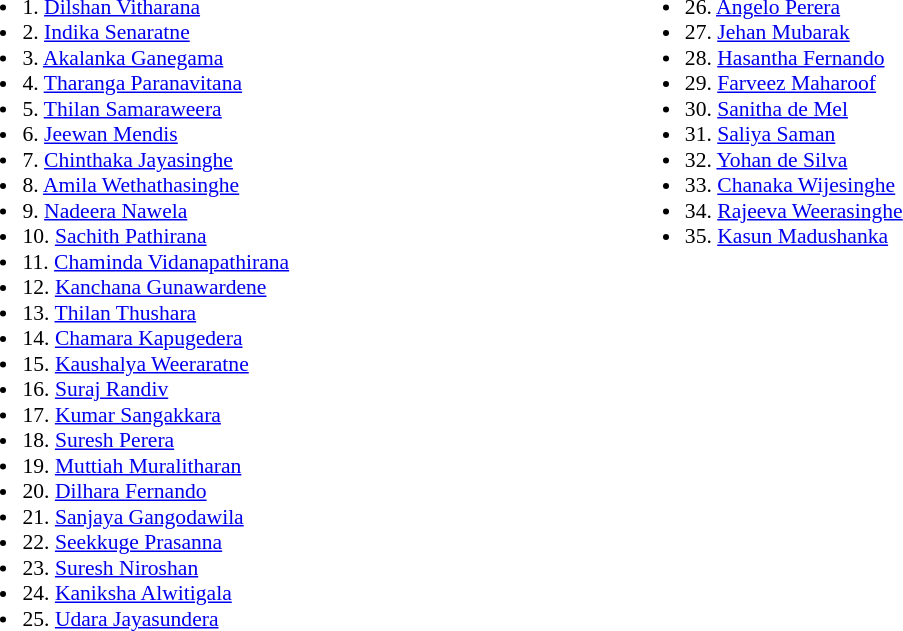<table border=0 style="font-size:90%; text-align:left;">
<tr>
<td width=25% valign=top><br><ul><li>1. <a href='#'>Dilshan Vitharana</a></li><li>2. <a href='#'>Indika Senaratne</a></li><li>3. <a href='#'>Akalanka Ganegama</a></li><li>4. <a href='#'>Tharanga Paranavitana</a></li><li>5. <a href='#'>Thilan Samaraweera</a></li><li>6. <a href='#'>Jeewan Mendis</a></li><li>7. <a href='#'>Chinthaka Jayasinghe</a></li><li>8. <a href='#'>Amila Wethathasinghe</a></li><li>9. <a href='#'>Nadeera Nawela</a></li><li>10. <a href='#'>Sachith Pathirana</a></li><li>11. <a href='#'>Chaminda Vidanapathirana</a></li><li>12. <a href='#'>Kanchana Gunawardene</a></li><li>13. <a href='#'>Thilan Thushara</a></li><li>14. <a href='#'>Chamara Kapugedera</a></li><li>15. <a href='#'>Kaushalya Weeraratne</a></li><li>16. <a href='#'>Suraj Randiv</a></li><li>17. <a href='#'>Kumar Sangakkara</a></li><li>18. <a href='#'>Suresh Perera</a></li><li>19. <a href='#'>Muttiah Muralitharan</a></li><li>20. <a href='#'>Dilhara Fernando</a></li><li>21. <a href='#'>Sanjaya Gangodawila</a></li><li>22. <a href='#'>Seekkuge Prasanna</a></li><li>23. <a href='#'>Suresh Niroshan</a></li><li>24. <a href='#'>Kaniksha Alwitigala</a></li><li>25. <a href='#'>Udara Jayasundera</a></li></ul></td>
<td width=25% valign=top><br><ul><li>26. <a href='#'>Angelo Perera</a></li><li>27. <a href='#'>Jehan Mubarak</a></li><li>28. <a href='#'>Hasantha Fernando</a></li><li>29. <a href='#'>Farveez Maharoof</a></li><li>30. <a href='#'>Sanitha de Mel</a></li><li>31. <a href='#'>Saliya Saman</a></li><li>32. <a href='#'>Yohan de Silva</a></li><li>33. <a href='#'>Chanaka Wijesinghe</a></li><li>34. <a href='#'>Rajeeva Weerasinghe</a></li><li>35. <a href='#'>Kasun Madushanka</a></li></ul></td>
</tr>
</table>
